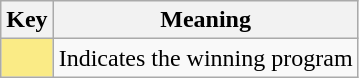<table class="wikitable">
<tr>
<th scope="col" width=%>Key</th>
<th scope="col" width=%>Meaning</th>
</tr>
<tr>
<td style="background:#FAEB86"></td>
<td>Indicates the winning program</td>
</tr>
</table>
